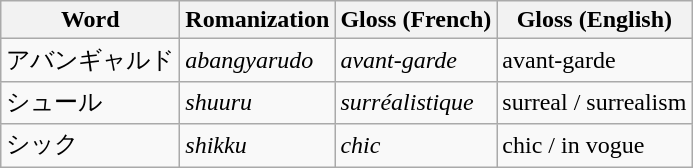<table class="wikitable">
<tr>
<th>Word<br></th>
<th>Romanization<br></th>
<th>Gloss (French)</th>
<th>Gloss (English)<br></th>
</tr>
<tr>
<td>アバンギャルド</td>
<td><em>abangyarudo</em></td>
<td><em>avant-garde</em></td>
<td>avant-garde</td>
</tr>
<tr>
<td>シュール</td>
<td><em>shuuru</em></td>
<td><em>surréalistique</em></td>
<td>surreal / surrealism</td>
</tr>
<tr>
<td>シック</td>
<td><em>shikku</em></td>
<td><em>chic</em></td>
<td>chic / in vogue</td>
</tr>
</table>
